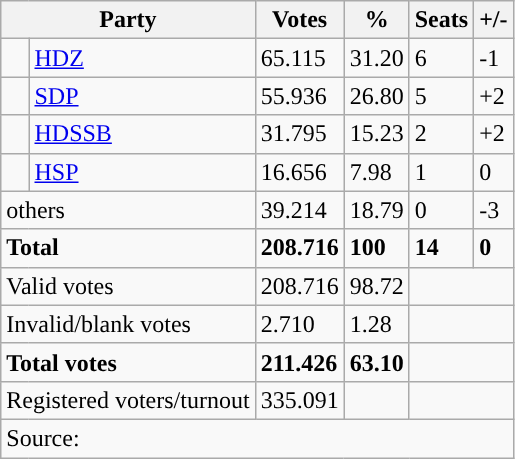<table class="wikitable" style="text-align: left;">
<tr>
<th colspan="2">Party</th>
<th>Votes</th>
<th>%</th>
<th>Seats</th>
<th>+/-</th>
</tr>
<tr>
<td style="background-color: "></td>
<td><a href='#'>HDZ</a></td>
<td>65.115</td>
<td>31.20</td>
<td>6</td>
<td>-1</td>
</tr>
<tr>
<td style="background-color: "></td>
<td><a href='#'>SDP</a></td>
<td>55.936</td>
<td>26.80</td>
<td>5</td>
<td>+2</td>
</tr>
<tr>
<td style="background-color: "></td>
<td><a href='#'>HDSSB</a></td>
<td>31.795</td>
<td>15.23</td>
<td>2</td>
<td>+2</td>
</tr>
<tr>
<td style="background-color: "></td>
<td><a href='#'>HSP</a></td>
<td>16.656</td>
<td>7.98</td>
<td>1</td>
<td>0</td>
</tr>
<tr>
<td colspan="2">others</td>
<td>39.214</td>
<td>18.79</td>
<td>0</td>
<td>-3</td>
</tr>
<tr>
<td colspan="2"><strong>Total</strong></td>
<td><strong>208.716</strong></td>
<td><strong>100</strong></td>
<td><strong>14</strong></td>
<td><strong>0</strong></td>
</tr>
<tr>
<td colspan="2">Valid votes</td>
<td>208.716</td>
<td>98.72</td>
<td colspan="2"></td>
</tr>
<tr>
<td colspan="2">Invalid/blank votes</td>
<td>2.710</td>
<td>1.28</td>
<td colspan="2"></td>
</tr>
<tr>
<td colspan="2"><strong>Total votes</strong></td>
<td><strong>211.426</strong></td>
<td><strong>63.10</strong></td>
<td colspan="2"></td>
</tr>
<tr>
<td colspan="2">Registered voters/turnout</td>
<td votes14="5343">335.091</td>
<td></td>
<td colspan="2"></td>
</tr>
<tr>
<td colspan="6">Source: </td>
</tr>
</table>
